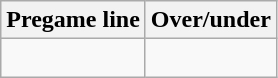<table class="wikitable">
<tr align="center">
<th style=>Pregame line</th>
<th style=>Over/under</th>
</tr>
<tr align="center">
<td> </td>
<td> </td>
</tr>
</table>
